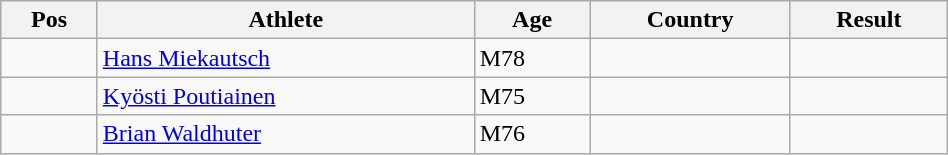<table class="wikitable"  style="text-align:center; width:50%;">
<tr>
<th>Pos</th>
<th>Athlete</th>
<th>Age</th>
<th>Country</th>
<th>Result</th>
</tr>
<tr>
<td align=center></td>
<td align=left><a href='#'>Hans Miekautsch</a></td>
<td align=left>M78</td>
<td align=left></td>
<td></td>
</tr>
<tr>
<td align=center></td>
<td align=left><a href='#'>Kyösti Poutiainen</a></td>
<td align=left>M75</td>
<td align=left></td>
<td></td>
</tr>
<tr>
<td align=center></td>
<td align=left><a href='#'>Brian Waldhuter</a></td>
<td align=left>M76</td>
<td align=left></td>
<td></td>
</tr>
</table>
